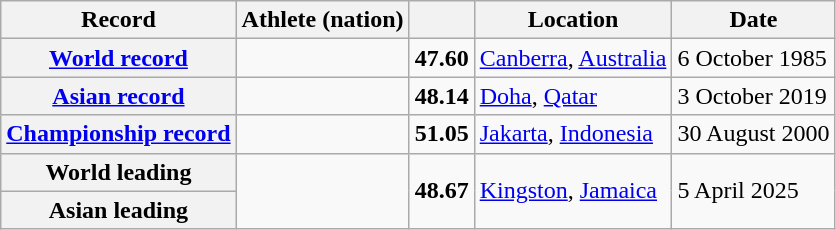<table class="wikitable">
<tr>
<th scope="col">Record</th>
<th scope="col">Athlete (nation)</th>
<th scope="col"></th>
<th scope="col">Location</th>
<th scope="col">Date</th>
</tr>
<tr>
<th scope="row"><a href='#'>World record</a></th>
<td></td>
<td align="center"><strong>47.60</strong></td>
<td><a href='#'>Canberra</a>, <a href='#'>Australia</a></td>
<td>6 October 1985</td>
</tr>
<tr>
<th scope="row"><a href='#'>Asian record</a></th>
<td></td>
<td align="center"><strong>48.14</strong></td>
<td><a href='#'>Doha</a>, <a href='#'>Qatar</a></td>
<td>3 October 2019</td>
</tr>
<tr>
<th><a href='#'>Championship record</a></th>
<td></td>
<td align="center"><strong>51.05</strong></td>
<td><a href='#'>Jakarta</a>, <a href='#'>Indonesia</a></td>
<td>30 August 2000</td>
</tr>
<tr>
<th scope="row">World leading</th>
<td rowspan="2"></td>
<td rowspan="2" align="center"><strong>48.67</strong></td>
<td rowspan="2"><a href='#'>Kingston</a>, <a href='#'>Jamaica</a></td>
<td rowspan="2">5 April 2025</td>
</tr>
<tr>
<th scope="row">Asian leading</th>
</tr>
</table>
